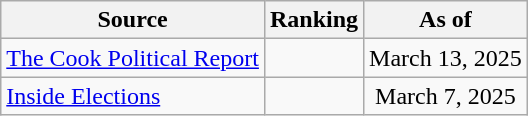<table class="wikitable" style="text-align:center">
<tr>
<th>Source</th>
<th>Ranking</th>
<th>As of</th>
</tr>
<tr>
<td align=left><a href='#'>The Cook Political Report</a></td>
<td></td>
<td>March 13, 2025</td>
</tr>
<tr>
<td align=left><a href='#'>Inside Elections</a></td>
<td></td>
<td>March 7, 2025</td>
</tr>
</table>
